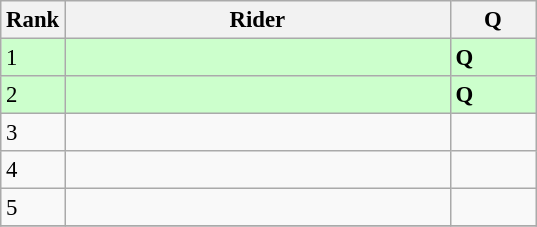<table class="wikitable" style="font-size:95%" style="text-align:center">
<tr>
<th>Rank</th>
<th width=250>Rider</th>
<th width=50>Q</th>
</tr>
<tr bgcolor=ccffcc>
<td>1</td>
<td align=left></td>
<td><strong>Q</strong></td>
</tr>
<tr bgcolor=ccffcc>
<td>2</td>
<td align=left></td>
<td><strong>Q</strong></td>
</tr>
<tr>
<td>3</td>
<td align=left></td>
<td></td>
</tr>
<tr>
<td>4</td>
<td align=left></td>
<td></td>
</tr>
<tr>
<td>5</td>
<td align=left></td>
<td></td>
</tr>
<tr>
</tr>
</table>
